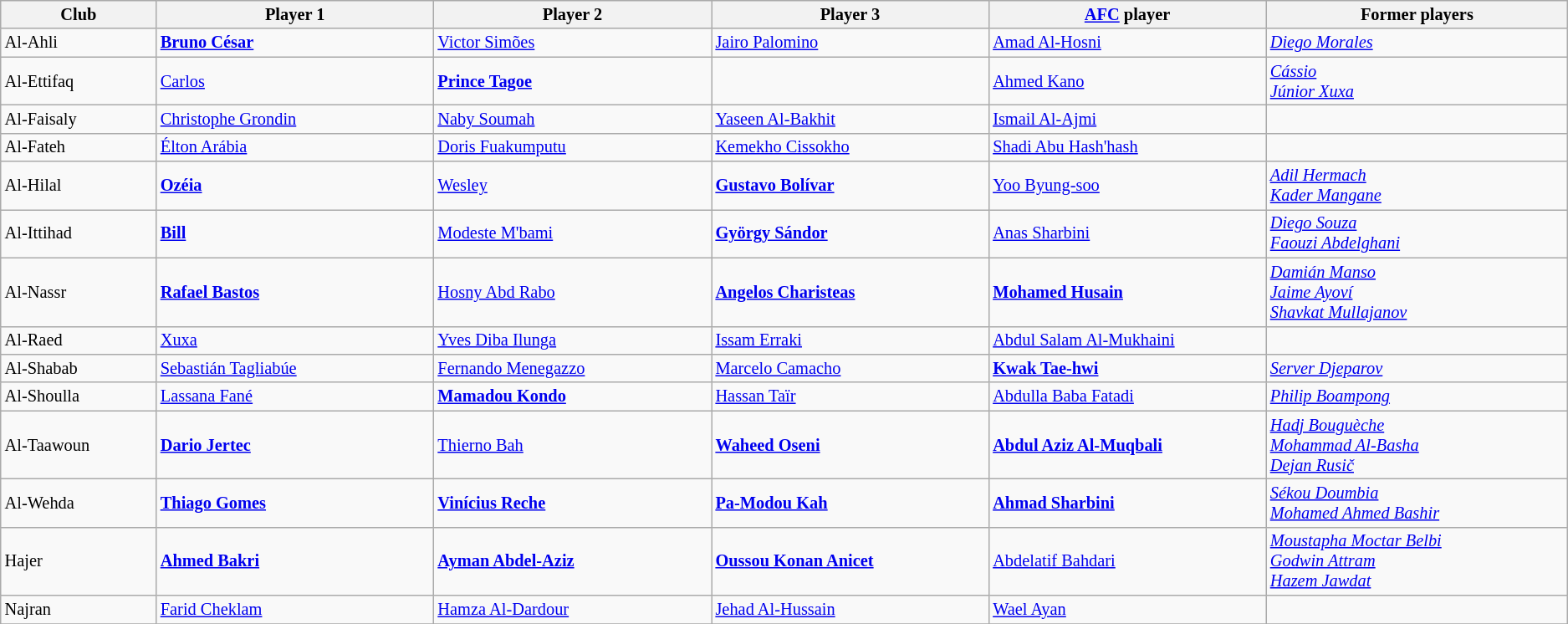<table class="wikitable" style="text-align: left; font-size:85%">
<tr>
<th width="120">Club</th>
<th width="220">Player 1</th>
<th width="220">Player 2</th>
<th width="220">Player 3</th>
<th width="220"><a href='#'>AFC</a> player</th>
<th width="240">Former players</th>
</tr>
<tr>
<td>Al-Ahli</td>
<td> <strong><a href='#'>Bruno César</a></strong></td>
<td> <a href='#'>Victor Simões</a></td>
<td> <a href='#'>Jairo Palomino</a></td>
<td> <a href='#'>Amad Al-Hosni</a></td>
<td> <em><a href='#'>Diego Morales</a></em></td>
</tr>
<tr>
<td>Al-Ettifaq</td>
<td> <a href='#'>Carlos</a></td>
<td> <strong><a href='#'>Prince Tagoe</a></strong></td>
<td></td>
<td> <a href='#'>Ahmed Kano</a></td>
<td> <em><a href='#'>Cássio</a></em><br> <em><a href='#'>Júnior Xuxa</a></em></td>
</tr>
<tr>
<td>Al-Faisaly</td>
<td> <a href='#'>Christophe Grondin</a></td>
<td> <a href='#'>Naby Soumah</a></td>
<td> <a href='#'>Yaseen Al-Bakhit</a></td>
<td> <a href='#'>Ismail Al-Ajmi</a></td>
<td></td>
</tr>
<tr>
<td>Al-Fateh</td>
<td> <a href='#'>Élton Arábia</a></td>
<td> <a href='#'>Doris Fuakumputu</a></td>
<td> <a href='#'>Kemekho Cissokho</a></td>
<td> <a href='#'>Shadi Abu Hash'hash</a></td>
<td></td>
</tr>
<tr>
<td>Al-Hilal</td>
<td> <strong><a href='#'>Ozéia</a></strong></td>
<td> <a href='#'>Wesley</a></td>
<td> <strong><a href='#'>Gustavo Bolívar</a></strong></td>
<td> <a href='#'>Yoo Byung-soo</a></td>
<td> <em><a href='#'>Adil Hermach</a></em><br> <em><a href='#'>Kader Mangane</a></em></td>
</tr>
<tr>
<td>Al-Ittihad</td>
<td> <strong><a href='#'>Bill</a></strong></td>
<td> <a href='#'>Modeste M'bami</a></td>
<td> <strong><a href='#'>György Sándor</a></strong></td>
<td> <a href='#'>Anas Sharbini</a> </td>
<td> <em><a href='#'>Diego Souza</a></em><br> <em><a href='#'>Faouzi Abdelghani</a></em></td>
</tr>
<tr>
<td>Al-Nassr</td>
<td> <strong><a href='#'>Rafael Bastos</a></strong></td>
<td> <a href='#'>Hosny Abd Rabo</a></td>
<td> <strong><a href='#'>Angelos Charisteas</a></strong></td>
<td> <strong><a href='#'>Mohamed Husain</a></strong></td>
<td> <em><a href='#'>Damián Manso</a></em><br> <em><a href='#'>Jaime Ayoví</a></em><br> <em><a href='#'>Shavkat Mullajanov</a></em></td>
</tr>
<tr>
<td>Al-Raed</td>
<td> <a href='#'>Xuxa</a></td>
<td> <a href='#'>Yves Diba Ilunga</a></td>
<td> <a href='#'>Issam Erraki</a></td>
<td> <a href='#'>Abdul Salam Al-Mukhaini</a></td>
<td></td>
</tr>
<tr>
<td>Al-Shabab</td>
<td> <a href='#'>Sebastián Tagliabúe</a></td>
<td> <a href='#'>Fernando Menegazzo</a></td>
<td> <a href='#'>Marcelo Camacho</a></td>
<td> <strong><a href='#'>Kwak Tae-hwi</a></strong></td>
<td> <em><a href='#'>Server Djeparov</a></em></td>
</tr>
<tr>
<td>Al-Shoulla</td>
<td> <a href='#'>Lassana Fané</a></td>
<td> <strong><a href='#'>Mamadou Kondo</a></strong></td>
<td> <a href='#'>Hassan Taïr</a></td>
<td> <a href='#'>Abdulla Baba Fatadi</a></td>
<td> <em><a href='#'>Philip Boampong</a></em></td>
</tr>
<tr>
<td>Al-Taawoun</td>
<td> <strong><a href='#'>Dario Jertec</a></strong></td>
<td> <a href='#'>Thierno Bah</a></td>
<td> <strong><a href='#'>Waheed Oseni</a></strong></td>
<td> <strong><a href='#'>Abdul Aziz Al-Muqbali</a></strong></td>
<td> <em><a href='#'>Hadj Bouguèche</a></em><br> <em><a href='#'>Mohammad Al-Basha</a></em><br> <em><a href='#'>Dejan Rusič</a></em></td>
</tr>
<tr>
<td>Al-Wehda</td>
<td> <strong><a href='#'>Thiago Gomes</a></strong></td>
<td> <strong><a href='#'>Vinícius Reche</a></strong></td>
<td> <strong><a href='#'>Pa-Modou Kah</a></strong></td>
<td> <strong><a href='#'>Ahmad Sharbini</a></strong> </td>
<td> <em><a href='#'>Sékou Doumbia</a></em><br> <em><a href='#'>Mohamed Ahmed Bashir</a></em></td>
</tr>
<tr>
<td>Hajer</td>
<td> <strong><a href='#'>Ahmed Bakri</a></strong></td>
<td> <strong><a href='#'>Ayman Abdel-Aziz</a></strong></td>
<td> <strong><a href='#'>Oussou Konan Anicet</a></strong></td>
<td> <a href='#'>Abdelatif Bahdari</a></td>
<td> <em><a href='#'>Moustapha Moctar Belbi</a></em><br> <em><a href='#'>Godwin Attram</a></em><br> <em><a href='#'>Hazem Jawdat</a></em></td>
</tr>
<tr>
<td>Najran</td>
<td> <a href='#'>Farid Cheklam</a></td>
<td> <a href='#'>Hamza Al-Dardour</a></td>
<td> <a href='#'>Jehad Al-Hussain</a></td>
<td> <a href='#'>Wael Ayan</a></td>
<td></td>
</tr>
<tr>
</tr>
</table>
